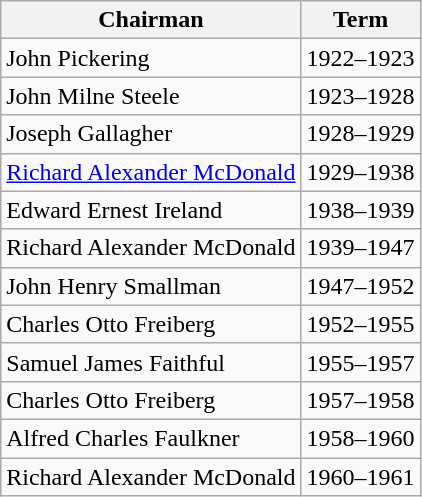<table class="wikitable">
<tr>
<th>Chairman</th>
<th>Term</th>
</tr>
<tr>
<td>John Pickering</td>
<td>1922–1923</td>
</tr>
<tr>
<td>John Milne Steele</td>
<td>1923–1928</td>
</tr>
<tr>
<td>Joseph Gallagher</td>
<td>1928–1929</td>
</tr>
<tr>
<td><a href='#'>Richard Alexander McDonald</a></td>
<td>1929–1938</td>
</tr>
<tr>
<td>Edward Ernest Ireland</td>
<td>1938–1939</td>
</tr>
<tr>
<td>Richard Alexander McDonald</td>
<td>1939–1947</td>
</tr>
<tr>
<td>John Henry Smallman</td>
<td>1947–1952</td>
</tr>
<tr>
<td>Charles Otto Freiberg</td>
<td>1952–1955</td>
</tr>
<tr>
<td>Samuel James Faithful</td>
<td>1955–1957</td>
</tr>
<tr>
<td>Charles Otto Freiberg</td>
<td>1957–1958</td>
</tr>
<tr>
<td>Alfred Charles Faulkner</td>
<td>1958–1960</td>
</tr>
<tr>
<td>Richard Alexander McDonald</td>
<td>1960–1961</td>
</tr>
</table>
